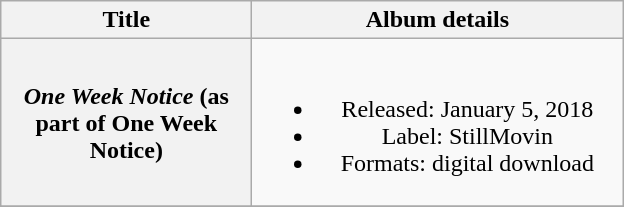<table class="wikitable plainrowheaders" style="text-align:center;">
<tr>
<th scope="col" style="width:10em;">Title</th>
<th scope="col" style="width:15em;">Album details</th>
</tr>
<tr>
<th scope="row"><em>One Week Notice</em> <span>(as part of One Week Notice)</span></th>
<td><br><ul><li>Released: January 5, 2018</li><li>Label: StillMovin</li><li>Formats: digital download</li></ul></td>
</tr>
<tr>
</tr>
</table>
